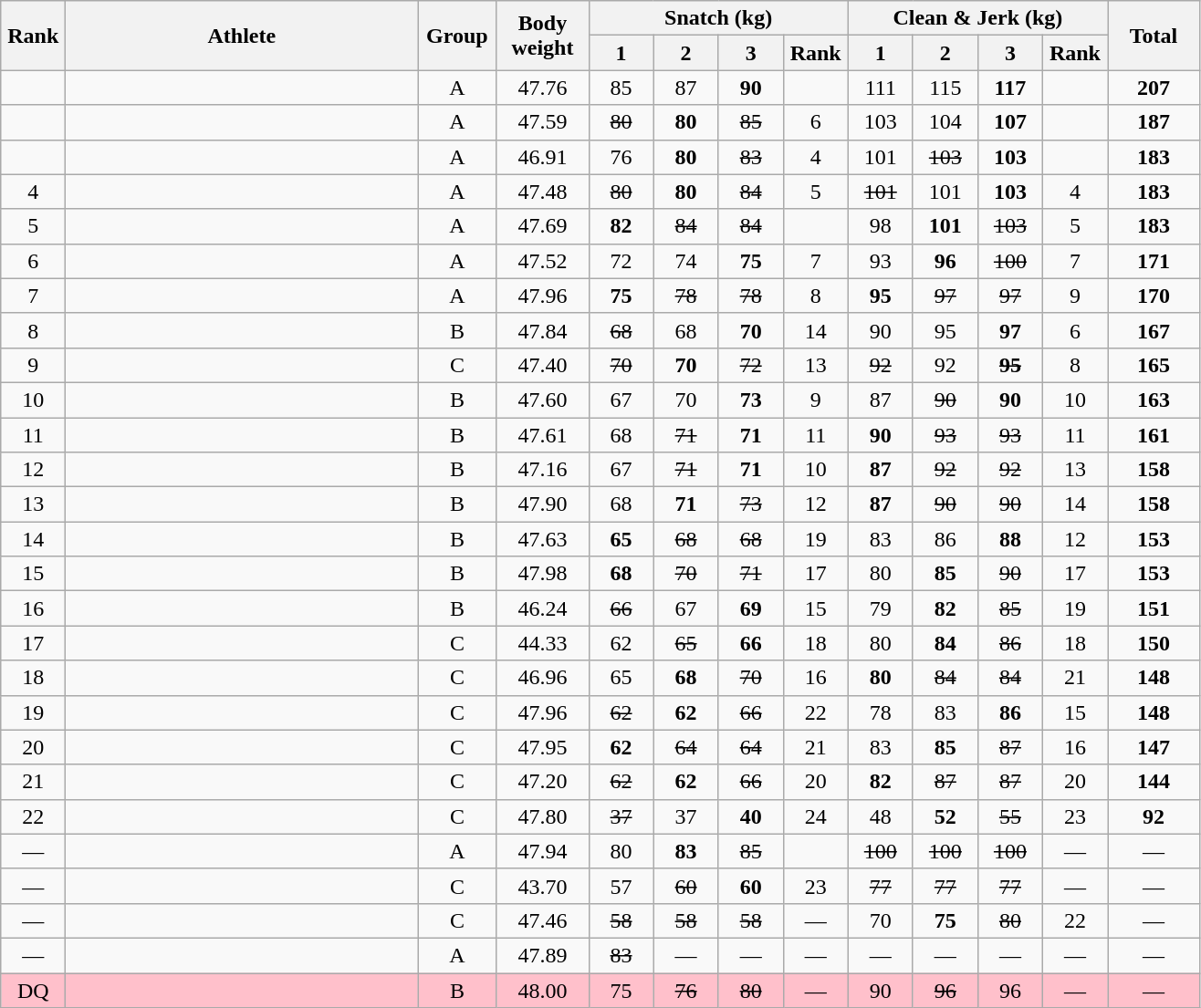<table class = "wikitable" style="text-align:center;">
<tr>
<th rowspan=2 width=40>Rank</th>
<th rowspan=2 width=250>Athlete</th>
<th rowspan=2 width=50>Group</th>
<th rowspan=2 width=60>Body weight</th>
<th colspan=4>Snatch (kg)</th>
<th colspan=4>Clean & Jerk (kg)</th>
<th rowspan=2 width=60>Total</th>
</tr>
<tr>
<th width=40>1</th>
<th width=40>2</th>
<th width=40>3</th>
<th width=40>Rank</th>
<th width=40>1</th>
<th width=40>2</th>
<th width=40>3</th>
<th width=40>Rank</th>
</tr>
<tr>
<td></td>
<td align=left></td>
<td>A</td>
<td>47.76</td>
<td>85</td>
<td>87</td>
<td><strong>90</strong></td>
<td></td>
<td>111</td>
<td>115</td>
<td><strong>117</strong></td>
<td></td>
<td><strong>207</strong></td>
</tr>
<tr>
<td></td>
<td align=left></td>
<td>A</td>
<td>47.59</td>
<td><s>80 </s></td>
<td><strong>80</strong></td>
<td><s>85 </s></td>
<td>6</td>
<td>103</td>
<td>104</td>
<td><strong>107</strong></td>
<td></td>
<td><strong>187</strong></td>
</tr>
<tr>
<td></td>
<td align=left></td>
<td>A</td>
<td>46.91</td>
<td>76</td>
<td><strong>80</strong></td>
<td><s>83 </s></td>
<td>4</td>
<td>101</td>
<td><s>103 </s></td>
<td><strong>103</strong></td>
<td></td>
<td><strong>183</strong></td>
</tr>
<tr>
<td>4</td>
<td align=left></td>
<td>A</td>
<td>47.48</td>
<td><s>80 </s></td>
<td><strong>80</strong></td>
<td><s>84 </s></td>
<td>5</td>
<td><s>101 </s></td>
<td>101</td>
<td><strong>103</strong></td>
<td>4</td>
<td><strong>183</strong></td>
</tr>
<tr>
<td>5</td>
<td align=left></td>
<td>A</td>
<td>47.69</td>
<td><strong>82</strong></td>
<td><s>84 </s></td>
<td><s>84 </s></td>
<td></td>
<td>98</td>
<td><strong>101</strong></td>
<td><s>103 </s></td>
<td>5</td>
<td><strong>183</strong></td>
</tr>
<tr>
<td>6</td>
<td align=left></td>
<td>A</td>
<td>47.52</td>
<td>72</td>
<td>74</td>
<td><strong>75</strong></td>
<td>7</td>
<td>93</td>
<td><strong>96</strong></td>
<td><s>100 </s></td>
<td>7</td>
<td><strong>171</strong></td>
</tr>
<tr>
<td>7</td>
<td align=left></td>
<td>A</td>
<td>47.96</td>
<td><strong>75</strong></td>
<td><s>78 </s></td>
<td><s>78 </s></td>
<td>8</td>
<td><strong>95</strong></td>
<td><s>97 </s></td>
<td><s>97 </s></td>
<td>9</td>
<td><strong>170</strong></td>
</tr>
<tr>
<td>8</td>
<td align=left></td>
<td>B</td>
<td>47.84</td>
<td><s>68 </s></td>
<td>68</td>
<td><strong>70</strong></td>
<td>14</td>
<td>90</td>
<td>95</td>
<td><strong>97</strong></td>
<td>6</td>
<td><strong>167</strong></td>
</tr>
<tr>
<td>9</td>
<td align=left></td>
<td>C</td>
<td>47.40</td>
<td><s>70 </s></td>
<td><strong>70</strong></td>
<td><s>72 </s></td>
<td>13</td>
<td><s>92 </s></td>
<td>92</td>
<td><s><strong>95</strong> </s></td>
<td>8</td>
<td><strong>165</strong></td>
</tr>
<tr>
<td>10</td>
<td align=left></td>
<td>B</td>
<td>47.60</td>
<td>67</td>
<td>70</td>
<td><strong>73</strong></td>
<td>9</td>
<td>87</td>
<td><s>90 </s></td>
<td><strong>90</strong></td>
<td>10</td>
<td><strong>163</strong></td>
</tr>
<tr>
<td>11</td>
<td align=left></td>
<td>B</td>
<td>47.61</td>
<td>68</td>
<td><s>71 </s></td>
<td><strong>71</strong></td>
<td>11</td>
<td><strong>90</strong></td>
<td><s>93 </s></td>
<td><s>93 </s></td>
<td>11</td>
<td><strong>161</strong></td>
</tr>
<tr>
<td>12</td>
<td align=left></td>
<td>B</td>
<td>47.16</td>
<td>67</td>
<td><s>71 </s></td>
<td><strong>71</strong></td>
<td>10</td>
<td><strong>87</strong></td>
<td><s>92 </s></td>
<td><s>92 </s></td>
<td>13</td>
<td><strong>158</strong></td>
</tr>
<tr>
<td>13</td>
<td align=left></td>
<td>B</td>
<td>47.90</td>
<td>68</td>
<td><strong>71</strong></td>
<td><s>73 </s></td>
<td>12</td>
<td><strong>87</strong></td>
<td><s>90 </s></td>
<td><s>90 </s></td>
<td>14</td>
<td><strong>158</strong></td>
</tr>
<tr>
<td>14</td>
<td align=left></td>
<td>B</td>
<td>47.63</td>
<td><strong>65</strong></td>
<td><s>68 </s></td>
<td><s>68 </s></td>
<td>19</td>
<td>83</td>
<td>86</td>
<td><strong>88</strong></td>
<td>12</td>
<td><strong>153</strong></td>
</tr>
<tr>
<td>15</td>
<td align=left></td>
<td>B</td>
<td>47.98</td>
<td><strong>68</strong></td>
<td><s>70 </s></td>
<td><s>71 </s></td>
<td>17</td>
<td>80</td>
<td><strong>85</strong></td>
<td><s>90 </s></td>
<td>17</td>
<td><strong>153</strong></td>
</tr>
<tr>
<td>16</td>
<td align=left></td>
<td>B</td>
<td>46.24</td>
<td><s>66 </s></td>
<td>67</td>
<td><strong>69</strong></td>
<td>15</td>
<td>79</td>
<td><strong>82</strong></td>
<td><s>85 </s></td>
<td>19</td>
<td><strong>151</strong></td>
</tr>
<tr>
<td>17</td>
<td align=left></td>
<td>C</td>
<td>44.33</td>
<td>62</td>
<td><s>65 </s></td>
<td><strong>66</strong></td>
<td>18</td>
<td>80</td>
<td><strong>84</strong></td>
<td><s>86 </s></td>
<td>18</td>
<td><strong>150</strong></td>
</tr>
<tr>
<td>18</td>
<td align=left></td>
<td>C</td>
<td>46.96</td>
<td>65</td>
<td><strong>68</strong></td>
<td><s>70 </s></td>
<td>16</td>
<td><strong>80</strong></td>
<td><s>84 </s></td>
<td><s>84 </s></td>
<td>21</td>
<td><strong>148</strong></td>
</tr>
<tr>
<td>19</td>
<td align=left></td>
<td>C</td>
<td>47.96</td>
<td><s>62 </s></td>
<td><strong>62</strong></td>
<td><s>66 </s></td>
<td>22</td>
<td>78</td>
<td>83</td>
<td><strong>86</strong></td>
<td>15</td>
<td><strong>148</strong></td>
</tr>
<tr>
<td>20</td>
<td align=left></td>
<td>C</td>
<td>47.95</td>
<td><strong>62</strong></td>
<td><s>64 </s></td>
<td><s>64 </s></td>
<td>21</td>
<td>83</td>
<td><strong>85</strong></td>
<td><s>87 </s></td>
<td>16</td>
<td><strong>147</strong></td>
</tr>
<tr>
<td>21</td>
<td align=left></td>
<td>C</td>
<td>47.20</td>
<td><s>62 </s></td>
<td><strong>62</strong></td>
<td><s>66 </s></td>
<td>20</td>
<td><strong>82</strong></td>
<td><s>87 </s></td>
<td><s>87 </s></td>
<td>20</td>
<td><strong>144</strong></td>
</tr>
<tr>
<td>22</td>
<td align=left></td>
<td>C</td>
<td>47.80</td>
<td><s>37 </s></td>
<td>37</td>
<td><strong>40</strong></td>
<td>24</td>
<td>48</td>
<td><strong>52</strong></td>
<td><s>55 </s></td>
<td>23</td>
<td><strong>92</strong></td>
</tr>
<tr>
<td>—</td>
<td align=left></td>
<td>A</td>
<td>47.94</td>
<td>80</td>
<td><strong>83</strong></td>
<td><s>85 </s></td>
<td></td>
<td><s>100 </s></td>
<td><s>100 </s></td>
<td><s>100 </s></td>
<td>—</td>
<td>—</td>
</tr>
<tr>
<td>—</td>
<td align=left></td>
<td>C</td>
<td>43.70</td>
<td>57</td>
<td><s>60 </s></td>
<td><strong>60</strong></td>
<td>23</td>
<td><s>77 </s></td>
<td><s>77 </s></td>
<td><s>77 </s></td>
<td>—</td>
<td>—</td>
</tr>
<tr>
<td>—</td>
<td align=left></td>
<td>C</td>
<td>47.46</td>
<td><s>58 </s></td>
<td><s>58 </s></td>
<td><s>58 </s></td>
<td>—</td>
<td>70</td>
<td><strong>75</strong></td>
<td><s>80 </s></td>
<td>22</td>
<td>—</td>
</tr>
<tr>
<td>—</td>
<td align=left></td>
<td>A</td>
<td>47.89</td>
<td><s>83 </s></td>
<td>—</td>
<td>—</td>
<td>—</td>
<td>—</td>
<td>—</td>
<td>—</td>
<td>—</td>
<td>—</td>
</tr>
<tr bgcolor=pink>
<td>DQ</td>
<td align=left></td>
<td>B</td>
<td>48.00</td>
<td>75</td>
<td><s>76 </s></td>
<td><s>80 </s></td>
<td>—</td>
<td>90</td>
<td><s>96 </s></td>
<td>96</td>
<td>—</td>
<td>—</td>
</tr>
</table>
